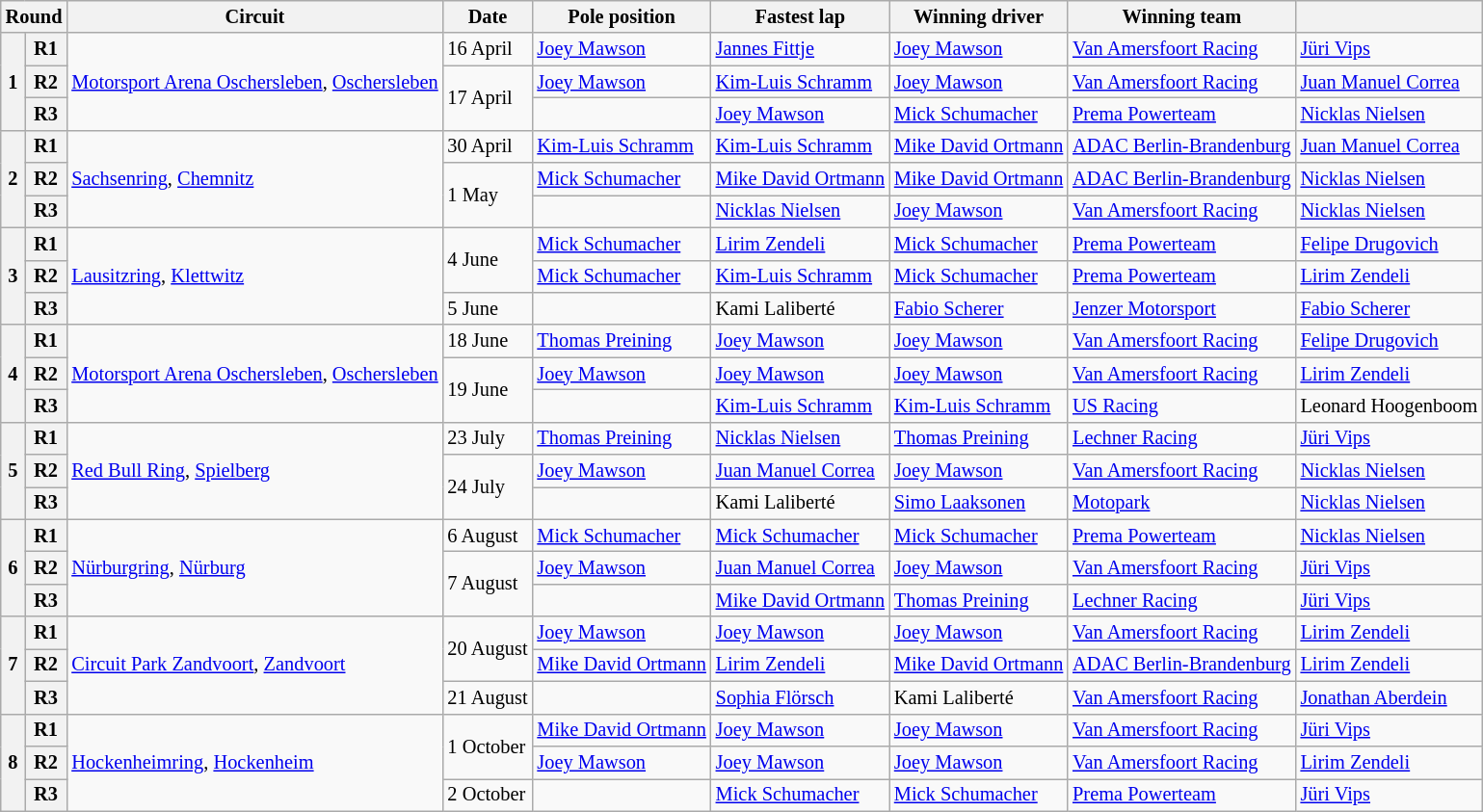<table class="wikitable" style="font-size: 85%;">
<tr>
<th colspan=2>Round</th>
<th>Circuit</th>
<th>Date</th>
<th>Pole position</th>
<th>Fastest lap</th>
<th>Winning driver</th>
<th>Winning team</th>
<th></th>
</tr>
<tr>
<th rowspan=3>1</th>
<th>R1</th>
<td rowspan=3 nowrap> <a href='#'>Motorsport Arena Oschersleben</a>, <a href='#'>Oschersleben</a></td>
<td>16 April</td>
<td> <a href='#'>Joey Mawson</a></td>
<td> <a href='#'>Jannes Fittje</a></td>
<td> <a href='#'>Joey Mawson</a></td>
<td> <a href='#'>Van Amersfoort Racing</a></td>
<td> <a href='#'>Jüri Vips</a></td>
</tr>
<tr>
<th>R2</th>
<td rowspan=2>17 April</td>
<td> <a href='#'>Joey Mawson</a></td>
<td> <a href='#'>Kim-Luis Schramm</a></td>
<td> <a href='#'>Joey Mawson</a></td>
<td> <a href='#'>Van Amersfoort Racing</a></td>
<td> <a href='#'>Juan Manuel Correa</a></td>
</tr>
<tr>
<th>R3</th>
<td></td>
<td> <a href='#'>Joey Mawson</a></td>
<td> <a href='#'>Mick Schumacher</a></td>
<td> <a href='#'>Prema Powerteam</a></td>
<td> <a href='#'>Nicklas Nielsen</a></td>
</tr>
<tr>
<th rowspan=3>2</th>
<th>R1</th>
<td rowspan=3> <a href='#'>Sachsenring</a>, <a href='#'>Chemnitz</a></td>
<td>30 April</td>
<td nowrap> <a href='#'>Kim-Luis Schramm</a></td>
<td nowrap> <a href='#'>Kim-Luis Schramm</a></td>
<td> <a href='#'>Mike David Ortmann</a></td>
<td nowrap> <a href='#'>ADAC Berlin-Brandenburg</a></td>
<td> <a href='#'>Juan Manuel Correa</a></td>
</tr>
<tr>
<th>R2</th>
<td rowspan=2>1 May</td>
<td> <a href='#'>Mick Schumacher</a></td>
<td> <a href='#'>Mike David Ortmann</a></td>
<td> <a href='#'>Mike David Ortmann</a></td>
<td> <a href='#'>ADAC Berlin-Brandenburg</a></td>
<td> <a href='#'>Nicklas Nielsen</a></td>
</tr>
<tr>
<th>R3</th>
<td></td>
<td> <a href='#'>Nicklas Nielsen</a></td>
<td> <a href='#'>Joey Mawson</a></td>
<td> <a href='#'>Van Amersfoort Racing</a></td>
<td> <a href='#'>Nicklas Nielsen</a></td>
</tr>
<tr>
<th rowspan=3>3</th>
<th>R1</th>
<td rowspan=3> <a href='#'>Lausitzring</a>, <a href='#'>Klettwitz</a></td>
<td rowspan=2>4 June</td>
<td> <a href='#'>Mick Schumacher</a></td>
<td> <a href='#'>Lirim Zendeli</a></td>
<td> <a href='#'>Mick Schumacher</a></td>
<td> <a href='#'>Prema Powerteam</a></td>
<td> <a href='#'>Felipe Drugovich</a></td>
</tr>
<tr>
<th>R2</th>
<td> <a href='#'>Mick Schumacher</a></td>
<td> <a href='#'>Kim-Luis Schramm</a></td>
<td> <a href='#'>Mick Schumacher</a></td>
<td> <a href='#'>Prema Powerteam</a></td>
<td> <a href='#'>Lirim Zendeli</a></td>
</tr>
<tr>
<th>R3</th>
<td>5 June</td>
<td></td>
<td> Kami Laliberté</td>
<td> <a href='#'>Fabio Scherer</a></td>
<td> <a href='#'>Jenzer Motorsport</a></td>
<td> <a href='#'>Fabio Scherer</a></td>
</tr>
<tr>
<th rowspan=3>4</th>
<th>R1</th>
<td rowspan=3> <a href='#'>Motorsport Arena Oschersleben</a>, <a href='#'>Oschersleben</a></td>
<td>18 June</td>
<td> <a href='#'>Thomas Preining</a></td>
<td> <a href='#'>Joey Mawson</a></td>
<td> <a href='#'>Joey Mawson</a></td>
<td> <a href='#'>Van Amersfoort Racing</a></td>
<td> <a href='#'>Felipe Drugovich</a></td>
</tr>
<tr>
<th>R2</th>
<td rowspan=2>19 June</td>
<td> <a href='#'>Joey Mawson</a></td>
<td> <a href='#'>Joey Mawson</a></td>
<td> <a href='#'>Joey Mawson</a></td>
<td> <a href='#'>Van Amersfoort Racing</a></td>
<td> <a href='#'>Lirim Zendeli</a></td>
</tr>
<tr>
<th>R3</th>
<td></td>
<td nowrap> <a href='#'>Kim-Luis Schramm</a></td>
<td nowrap> <a href='#'>Kim-Luis Schramm</a></td>
<td> <a href='#'>US Racing</a></td>
<td nowrap> Leonard Hoogenboom</td>
</tr>
<tr>
<th rowspan=3>5</th>
<th>R1</th>
<td rowspan=3> <a href='#'>Red Bull Ring</a>, <a href='#'>Spielberg</a></td>
<td>23 July</td>
<td> <a href='#'>Thomas Preining</a></td>
<td> <a href='#'>Nicklas Nielsen</a></td>
<td> <a href='#'>Thomas Preining</a></td>
<td> <a href='#'>Lechner Racing</a></td>
<td> <a href='#'>Jüri Vips</a></td>
</tr>
<tr>
<th>R2</th>
<td rowspan=2>24 July</td>
<td> <a href='#'>Joey Mawson</a></td>
<td> <a href='#'>Juan Manuel Correa</a></td>
<td> <a href='#'>Joey Mawson</a></td>
<td> <a href='#'>Van Amersfoort Racing</a></td>
<td> <a href='#'>Nicklas Nielsen</a></td>
</tr>
<tr>
<th>R3</th>
<td></td>
<td> Kami Laliberté</td>
<td> <a href='#'>Simo Laaksonen</a></td>
<td> <a href='#'>Motopark</a></td>
<td> <a href='#'>Nicklas Nielsen</a></td>
</tr>
<tr>
<th rowspan=3>6</th>
<th>R1</th>
<td rowspan=3> <a href='#'>Nürburgring</a>, <a href='#'>Nürburg</a></td>
<td>6 August</td>
<td> <a href='#'>Mick Schumacher</a></td>
<td> <a href='#'>Mick Schumacher</a></td>
<td> <a href='#'>Mick Schumacher</a></td>
<td> <a href='#'>Prema Powerteam</a></td>
<td> <a href='#'>Nicklas Nielsen</a></td>
</tr>
<tr>
<th>R2</th>
<td rowspan=2>7 August</td>
<td> <a href='#'>Joey Mawson</a></td>
<td nowrap> <a href='#'>Juan Manuel Correa</a></td>
<td> <a href='#'>Joey Mawson</a></td>
<td> <a href='#'>Van Amersfoort Racing</a></td>
<td> <a href='#'>Jüri Vips</a></td>
</tr>
<tr>
<th>R3</th>
<td></td>
<td nowrap> <a href='#'>Mike David Ortmann</a></td>
<td> <a href='#'>Thomas Preining</a></td>
<td> <a href='#'>Lechner Racing</a></td>
<td> <a href='#'>Jüri Vips</a></td>
</tr>
<tr>
<th rowspan=3>7</th>
<th>R1</th>
<td rowspan=3> <a href='#'>Circuit Park Zandvoort</a>, <a href='#'>Zandvoort</a></td>
<td rowspan=2>20 August</td>
<td> <a href='#'>Joey Mawson</a></td>
<td> <a href='#'>Joey Mawson</a></td>
<td> <a href='#'>Joey Mawson</a></td>
<td> <a href='#'>Van Amersfoort Racing</a></td>
<td> <a href='#'>Lirim Zendeli</a></td>
</tr>
<tr>
<th>R2</th>
<td nowrap> <a href='#'>Mike David Ortmann</a></td>
<td> <a href='#'>Lirim Zendeli</a></td>
<td nowrap> <a href='#'>Mike David Ortmann</a></td>
<td> <a href='#'>ADAC Berlin-Brandenburg</a></td>
<td> <a href='#'>Lirim Zendeli</a></td>
</tr>
<tr>
<th>R3</th>
<td nowrap>21 August</td>
<td></td>
<td> <a href='#'>Sophia Flörsch</a></td>
<td> Kami Laliberté</td>
<td> <a href='#'>Van Amersfoort Racing</a></td>
<td> <a href='#'>Jonathan Aberdein</a></td>
</tr>
<tr>
<th rowspan=3>8</th>
<th>R1</th>
<td rowspan=3> <a href='#'>Hockenheimring</a>, <a href='#'>Hockenheim</a></td>
<td rowspan=2>1 October</td>
<td> <a href='#'>Mike David Ortmann</a></td>
<td> <a href='#'>Joey Mawson</a></td>
<td> <a href='#'>Joey Mawson</a></td>
<td> <a href='#'>Van Amersfoort Racing</a></td>
<td> <a href='#'>Jüri Vips</a></td>
</tr>
<tr>
<th>R2</th>
<td> <a href='#'>Joey Mawson</a></td>
<td> <a href='#'>Joey Mawson</a></td>
<td> <a href='#'>Joey Mawson</a></td>
<td> <a href='#'>Van Amersfoort Racing</a></td>
<td> <a href='#'>Lirim Zendeli</a></td>
</tr>
<tr>
<th>R3</th>
<td nowrap>2 October</td>
<td></td>
<td> <a href='#'>Mick Schumacher</a></td>
<td> <a href='#'>Mick Schumacher</a></td>
<td> <a href='#'>Prema Powerteam</a></td>
<td> <a href='#'>Jüri Vips</a></td>
</tr>
</table>
